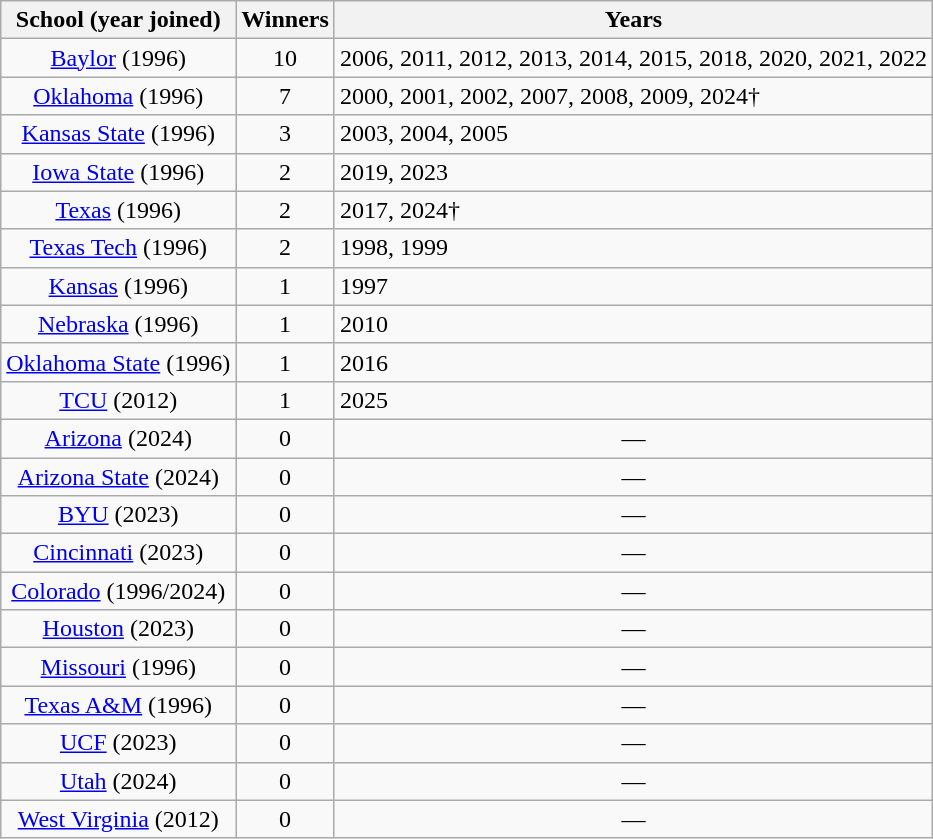<table class="wikitable" border="1">
<tr>
<th>School (year joined)</th>
<th>Winners</th>
<th>Years</th>
</tr>
<tr>
<td align="center"><a href='#'>Baylor</a> (1996)</td>
<td align="center">10</td>
<td>2006, 2011, 2012, 2013, 2014, 2015, 2018, 2020, 2021, 2022</td>
</tr>
<tr>
<td align="center"><a href='#'>Oklahoma</a> (1996)</td>
<td align="center">7</td>
<td>2000, 2001, 2002, 2007, 2008, 2009, 2024†</td>
</tr>
<tr>
<td align="center"><a href='#'>Kansas State</a> (1996)</td>
<td align="center">3</td>
<td>2003, 2004, 2005</td>
</tr>
<tr>
<td align=center><a href='#'>Iowa State</a> (1996)</td>
<td align=center>2</td>
<td>2019, 2023</td>
</tr>
<tr>
<td align="center"><a href='#'>Texas</a> (1996)</td>
<td align="center">2</td>
<td>2017, 2024†</td>
</tr>
<tr>
<td align="center"><a href='#'>Texas Tech</a> (1996)</td>
<td align="center">2</td>
<td>1998, 1999</td>
</tr>
<tr>
<td align="center"><a href='#'>Kansas</a> (1996)</td>
<td align="center">1</td>
<td>1997</td>
</tr>
<tr>
<td align="center"><a href='#'>Nebraska</a> (1996)</td>
<td align="center">1</td>
<td>2010</td>
</tr>
<tr>
<td align="center"><a href='#'>Oklahoma State</a> (1996)</td>
<td align="center">1</td>
<td>2016</td>
</tr>
<tr>
<td align="center"><a href='#'>TCU</a> (2012)</td>
<td align="center">1</td>
<td>2025</td>
</tr>
<tr>
<td align=center><a href='#'>Arizona</a> (2024)</td>
<td align=center>0</td>
<td align=center>—</td>
</tr>
<tr>
<td align=center><a href='#'>Arizona State</a> (2024)</td>
<td align=center>0</td>
<td align=center>—</td>
</tr>
<tr>
<td align=center><a href='#'>BYU</a> (2023)</td>
<td align=center>0</td>
<td align=center>—</td>
</tr>
<tr>
<td align=center><a href='#'>Cincinnati</a> (2023)</td>
<td align=center>0</td>
<td align=center>—</td>
</tr>
<tr>
<td align=center><a href='#'>Colorado</a> (1996/2024)</td>
<td align=center>0</td>
<td align=center>—</td>
</tr>
<tr>
<td align=center><a href='#'>Houston</a> (2023)</td>
<td align=center>0</td>
<td align=center>—</td>
</tr>
<tr>
<td align="center"><a href='#'>Missouri</a> (1996)</td>
<td align="center">0</td>
<td align="center">—</td>
</tr>
<tr>
<td align="center"><a href='#'>Texas A&M</a> (1996)</td>
<td align="center">0</td>
<td align="center">—</td>
</tr>
<tr>
<td align=center><a href='#'>UCF</a> (2023)</td>
<td align=center>0</td>
<td align=center>—</td>
</tr>
<tr>
<td align=center><a href='#'>Utah</a> (2024)</td>
<td align=center>0</td>
<td align=center>—</td>
</tr>
<tr>
<td align="center"><a href='#'>West Virginia</a> (2012)</td>
<td align="center">0</td>
<td align="center">—</td>
</tr>
</table>
